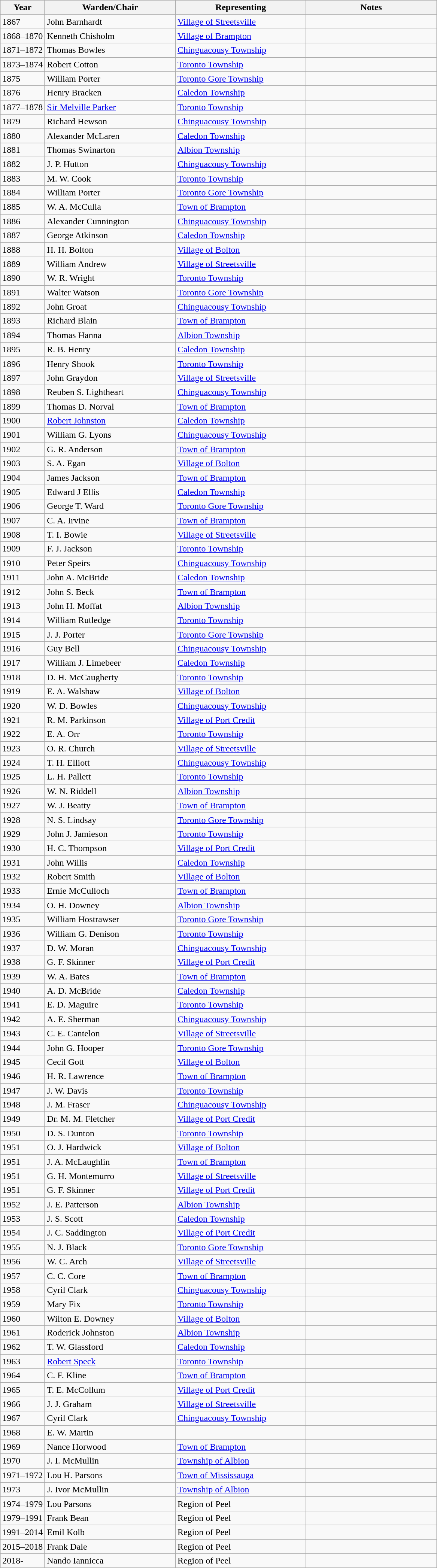<table class="wikitable sortable" border="1">
<tr>
<th>Year</th>
<th scope="col" width="225">Warden/Chair</th>
<th scope="col" width="225">Representing</th>
<th scope="col" width="225" class="unsortable">Notes</th>
</tr>
<tr>
<td>1867</td>
<td>John Barnhardt</td>
<td><a href='#'>Village of Streetsville</a></td>
<td></td>
</tr>
<tr>
<td>1868–1870</td>
<td>Kenneth Chisholm</td>
<td><a href='#'>Village of Brampton</a></td>
<td></td>
</tr>
<tr>
<td>1871–1872</td>
<td>Thomas Bowles</td>
<td><a href='#'>Chinguacousy Township</a></td>
<td></td>
</tr>
<tr>
<td>1873–1874</td>
<td>Robert Cotton</td>
<td><a href='#'>Toronto Township</a></td>
<td></td>
</tr>
<tr>
<td>1875</td>
<td>William Porter</td>
<td><a href='#'>Toronto Gore Township</a></td>
<td></td>
</tr>
<tr>
<td>1876</td>
<td>Henry Bracken</td>
<td><a href='#'>Caledon Township</a></td>
<td></td>
</tr>
<tr>
<td>1877–1878</td>
<td><a href='#'>Sir Melville Parker</a></td>
<td><a href='#'>Toronto Township</a></td>
<td></td>
</tr>
<tr>
<td>1879</td>
<td>Richard Hewson</td>
<td><a href='#'>Chinguacousy Township</a></td>
<td></td>
</tr>
<tr>
<td>1880</td>
<td>Alexander McLaren</td>
<td><a href='#'>Caledon Township</a></td>
<td></td>
</tr>
<tr>
<td>1881</td>
<td>Thomas Swinarton</td>
<td><a href='#'>Albion Township</a></td>
<td></td>
</tr>
<tr>
<td>1882</td>
<td>J. P. Hutton</td>
<td><a href='#'>Chinguacousy Township</a></td>
<td></td>
</tr>
<tr>
<td>1883</td>
<td>M. W. Cook</td>
<td><a href='#'>Toronto Township</a></td>
<td></td>
</tr>
<tr>
<td>1884</td>
<td>William Porter</td>
<td><a href='#'>Toronto Gore Township</a></td>
<td></td>
</tr>
<tr>
<td>1885</td>
<td>W. A. McCulla</td>
<td><a href='#'>Town of Brampton</a></td>
<td></td>
</tr>
<tr>
<td>1886</td>
<td>Alexander Cunnington</td>
<td><a href='#'>Chinguacousy Township</a></td>
<td></td>
</tr>
<tr>
<td>1887</td>
<td>George Atkinson</td>
<td><a href='#'>Caledon Township</a></td>
<td></td>
</tr>
<tr>
<td>1888</td>
<td>H. H. Bolton</td>
<td><a href='#'>Village of Bolton</a></td>
<td></td>
</tr>
<tr>
<td>1889</td>
<td>William Andrew</td>
<td><a href='#'>Village of Streetsville</a></td>
<td></td>
</tr>
<tr>
<td>1890</td>
<td>W. R. Wright</td>
<td><a href='#'>Toronto Township</a></td>
<td></td>
</tr>
<tr>
<td>1891</td>
<td>Walter Watson</td>
<td><a href='#'>Toronto Gore Township</a></td>
<td></td>
</tr>
<tr>
<td>1892</td>
<td>John Groat</td>
<td><a href='#'>Chinguacousy Township</a></td>
<td></td>
</tr>
<tr>
<td>1893</td>
<td>Richard Blain</td>
<td><a href='#'>Town of Brampton</a></td>
<td></td>
</tr>
<tr>
<td>1894</td>
<td>Thomas Hanna</td>
<td><a href='#'>Albion Township</a></td>
<td></td>
</tr>
<tr>
<td>1895</td>
<td>R. B. Henry</td>
<td><a href='#'>Caledon Township</a></td>
<td></td>
</tr>
<tr>
<td>1896</td>
<td>Henry Shook</td>
<td><a href='#'>Toronto Township</a></td>
<td></td>
</tr>
<tr>
<td>1897</td>
<td>John Graydon</td>
<td><a href='#'>Village of Streetsville</a></td>
<td></td>
</tr>
<tr>
<td>1898</td>
<td>Reuben S. Lightheart</td>
<td><a href='#'>Chinguacousy Township</a></td>
<td></td>
</tr>
<tr>
<td>1899</td>
<td>Thomas D. Norval</td>
<td><a href='#'>Town of Brampton</a></td>
<td></td>
</tr>
<tr>
<td>1900</td>
<td><a href='#'>Robert Johnston</a></td>
<td><a href='#'>Caledon Township</a></td>
<td></td>
</tr>
<tr>
<td>1901</td>
<td>William G. Lyons</td>
<td><a href='#'>Chinguacousy Township</a></td>
<td></td>
</tr>
<tr>
<td>1902</td>
<td>G. R. Anderson</td>
<td><a href='#'>Town of Brampton</a></td>
<td></td>
</tr>
<tr>
<td>1903</td>
<td>S. A. Egan</td>
<td><a href='#'>Village of Bolton</a></td>
<td></td>
</tr>
<tr>
<td>1904</td>
<td>James Jackson</td>
<td><a href='#'>Town of Brampton</a></td>
<td></td>
</tr>
<tr>
<td>1905</td>
<td>Edward J Ellis</td>
<td><a href='#'>Caledon Township</a></td>
<td></td>
</tr>
<tr>
<td>1906</td>
<td>George T. Ward</td>
<td><a href='#'>Toronto Gore Township</a></td>
<td></td>
</tr>
<tr>
<td>1907</td>
<td>C. A. Irvine</td>
<td><a href='#'>Town of Brampton</a></td>
<td></td>
</tr>
<tr>
<td>1908</td>
<td>T. I. Bowie</td>
<td><a href='#'>Village of Streetsville</a></td>
<td></td>
</tr>
<tr>
<td>1909</td>
<td>F. J. Jackson</td>
<td><a href='#'>Toronto Township</a></td>
<td></td>
</tr>
<tr>
<td>1910</td>
<td>Peter Speirs</td>
<td><a href='#'>Chinguacousy Township</a></td>
<td></td>
</tr>
<tr>
<td>1911</td>
<td>John A. McBride</td>
<td><a href='#'>Caledon Township</a></td>
<td></td>
</tr>
<tr>
<td>1912</td>
<td>John S. Beck</td>
<td><a href='#'>Town of Brampton</a></td>
<td></td>
</tr>
<tr>
<td>1913</td>
<td>John H. Moffat</td>
<td><a href='#'>Albion Township</a></td>
<td></td>
</tr>
<tr>
<td>1914</td>
<td>William Rutledge</td>
<td><a href='#'>Toronto Township</a></td>
<td></td>
</tr>
<tr>
<td>1915</td>
<td>J. J. Porter</td>
<td><a href='#'>Toronto Gore Township</a></td>
<td></td>
</tr>
<tr>
<td>1916</td>
<td>Guy Bell</td>
<td><a href='#'>Chinguacousy Township</a></td>
<td></td>
</tr>
<tr>
<td>1917</td>
<td>William J. Limebeer</td>
<td><a href='#'>Caledon Township</a></td>
<td></td>
</tr>
<tr>
<td>1918</td>
<td>D. H. McCaugherty</td>
<td><a href='#'>Toronto Township</a></td>
<td></td>
</tr>
<tr>
<td>1919</td>
<td>E. A. Walshaw</td>
<td><a href='#'>Village of Bolton</a></td>
<td></td>
</tr>
<tr>
<td>1920</td>
<td>W. D. Bowles</td>
<td><a href='#'>Chinguacousy Township</a></td>
<td></td>
</tr>
<tr>
<td>1921</td>
<td>R. M. Parkinson</td>
<td><a href='#'>Village of Port Credit</a></td>
<td></td>
</tr>
<tr>
<td>1922</td>
<td>E. A. Orr</td>
<td><a href='#'>Toronto Township</a></td>
<td></td>
</tr>
<tr>
<td>1923</td>
<td>O. R. Church</td>
<td><a href='#'>Village of Streetsville</a></td>
<td></td>
</tr>
<tr>
<td>1924</td>
<td>T. H. Elliott</td>
<td><a href='#'>Chinguacousy Township</a></td>
<td></td>
</tr>
<tr>
<td>1925</td>
<td>L. H. Pallett</td>
<td><a href='#'>Toronto Township</a></td>
<td></td>
</tr>
<tr>
<td>1926</td>
<td>W. N. Riddell</td>
<td><a href='#'>Albion Township</a></td>
<td></td>
</tr>
<tr>
<td>1927</td>
<td>W. J. Beatty</td>
<td><a href='#'>Town of Brampton</a></td>
<td></td>
</tr>
<tr>
<td>1928</td>
<td>N. S. Lindsay</td>
<td><a href='#'>Toronto Gore Township</a></td>
<td></td>
</tr>
<tr>
<td>1929</td>
<td>John J. Jamieson</td>
<td><a href='#'>Toronto Township</a></td>
<td></td>
</tr>
<tr>
<td>1930</td>
<td>H. C. Thompson</td>
<td><a href='#'>Village of Port Credit</a></td>
<td></td>
</tr>
<tr>
<td>1931</td>
<td>John Willis</td>
<td><a href='#'>Caledon Township</a></td>
<td></td>
</tr>
<tr>
<td>1932</td>
<td>Robert Smith</td>
<td><a href='#'>Village of Bolton</a></td>
<td></td>
</tr>
<tr>
<td>1933</td>
<td>Ernie McCulloch</td>
<td><a href='#'>Town of Brampton</a></td>
<td></td>
</tr>
<tr>
<td>1934</td>
<td>O. H. Downey</td>
<td><a href='#'>Albion Township</a></td>
<td></td>
</tr>
<tr>
<td>1935</td>
<td>William Hostrawser</td>
<td><a href='#'>Toronto Gore Township</a></td>
<td></td>
</tr>
<tr>
<td>1936</td>
<td>William G. Denison</td>
<td><a href='#'>Toronto Township</a></td>
<td></td>
</tr>
<tr>
<td>1937</td>
<td>D. W. Moran</td>
<td><a href='#'>Chinguacousy Township</a></td>
<td></td>
</tr>
<tr>
<td>1938</td>
<td>G. F. Skinner</td>
<td><a href='#'>Village of Port Credit</a></td>
<td></td>
</tr>
<tr>
<td>1939</td>
<td>W. A. Bates</td>
<td><a href='#'>Town of Brampton</a></td>
<td></td>
</tr>
<tr>
<td>1940</td>
<td>A. D. McBride</td>
<td><a href='#'>Caledon Township</a></td>
<td></td>
</tr>
<tr>
<td>1941</td>
<td>E. D. Maguire</td>
<td><a href='#'>Toronto Township</a></td>
<td></td>
</tr>
<tr>
<td>1942</td>
<td>A. E. Sherman</td>
<td><a href='#'>Chinguacousy Township</a></td>
<td></td>
</tr>
<tr>
<td>1943</td>
<td>C. E. Cantelon</td>
<td><a href='#'>Village of Streetsville</a></td>
<td></td>
</tr>
<tr>
<td>1944</td>
<td>John G. Hooper</td>
<td><a href='#'>Toronto Gore Township</a></td>
<td></td>
</tr>
<tr>
<td>1945</td>
<td>Cecil Gott</td>
<td><a href='#'>Village of Bolton</a></td>
<td></td>
</tr>
<tr>
<td>1946</td>
<td>H. R. Lawrence</td>
<td><a href='#'>Town of Brampton</a></td>
<td></td>
</tr>
<tr>
<td>1947</td>
<td>J. W. Davis</td>
<td><a href='#'>Toronto Township</a></td>
<td></td>
</tr>
<tr>
<td>1948</td>
<td>J. M. Fraser</td>
<td><a href='#'>Chinguacousy Township</a></td>
<td></td>
</tr>
<tr>
<td>1949</td>
<td>Dr. M. M. Fletcher</td>
<td><a href='#'>Village of Port Credit</a></td>
<td></td>
</tr>
<tr>
<td>1950</td>
<td>D. S. Dunton</td>
<td><a href='#'>Toronto Township</a></td>
<td></td>
</tr>
<tr>
<td>1951</td>
<td>O. J. Hardwick</td>
<td><a href='#'>Village of Bolton</a></td>
<td></td>
</tr>
<tr>
<td>1951</td>
<td>J. A. McLaughlin</td>
<td><a href='#'>Town of Brampton</a></td>
<td></td>
</tr>
<tr>
<td>1951</td>
<td>G. H. Montemurro</td>
<td><a href='#'>Village of Streetsville</a></td>
<td></td>
</tr>
<tr>
<td>1951</td>
<td>G. F. Skinner</td>
<td><a href='#'>Village of Port Credit</a></td>
<td></td>
</tr>
<tr>
<td>1952</td>
<td>J. E. Patterson</td>
<td><a href='#'>Albion Township</a></td>
<td></td>
</tr>
<tr>
<td>1953</td>
<td>J. S. Scott</td>
<td><a href='#'>Caledon Township</a></td>
<td></td>
</tr>
<tr>
<td>1954</td>
<td>J. C. Saddington</td>
<td><a href='#'>Village of Port Credit</a></td>
<td></td>
</tr>
<tr>
<td>1955</td>
<td>N. J. Black</td>
<td><a href='#'>Toronto Gore Township</a></td>
<td></td>
</tr>
<tr>
<td>1956</td>
<td>W. C. Arch</td>
<td><a href='#'>Village of Streetsville</a></td>
<td></td>
</tr>
<tr>
<td>1957</td>
<td>C. C. Core</td>
<td><a href='#'>Town of Brampton</a></td>
<td></td>
</tr>
<tr>
<td>1958</td>
<td>Cyril Clark</td>
<td><a href='#'>Chinguacousy Township</a></td>
<td></td>
</tr>
<tr>
<td>1959</td>
<td>Mary Fix</td>
<td><a href='#'>Toronto Township</a></td>
<td></td>
</tr>
<tr>
<td>1960</td>
<td>Wilton E. Downey</td>
<td><a href='#'>Village of Bolton</a></td>
<td></td>
</tr>
<tr>
<td>1961</td>
<td>Roderick Johnston</td>
<td><a href='#'>Albion Township</a></td>
<td></td>
</tr>
<tr>
<td>1962</td>
<td>T. W. Glassford</td>
<td><a href='#'>Caledon Township</a></td>
<td></td>
</tr>
<tr>
<td>1963</td>
<td><a href='#'>Robert Speck</a></td>
<td><a href='#'>Toronto Township</a></td>
<td></td>
</tr>
<tr>
<td>1964</td>
<td>C. F. Kline</td>
<td><a href='#'>Town of Brampton</a></td>
<td></td>
</tr>
<tr>
<td>1965</td>
<td>T. E. McCollum</td>
<td><a href='#'>Village of Port Credit</a></td>
<td></td>
</tr>
<tr>
<td>1966</td>
<td>J. J. Graham</td>
<td><a href='#'>Village of Streetsville</a></td>
<td></td>
</tr>
<tr>
<td>1967</td>
<td>Cyril Clark</td>
<td><a href='#'>Chinguacousy Township</a></td>
<td></td>
</tr>
<tr>
<td>1968</td>
<td>E. W. Martin</td>
<td></td>
<td></td>
</tr>
<tr>
<td>1969</td>
<td>Nance Horwood</td>
<td><a href='#'>Town of Brampton</a></td>
<td></td>
</tr>
<tr>
<td>1970</td>
<td>J. I. McMullin</td>
<td><a href='#'>Township of Albion</a></td>
<td></td>
</tr>
<tr>
<td>1971–1972</td>
<td>Lou H. Parsons</td>
<td><a href='#'>Town of Mississauga</a></td>
<td></td>
</tr>
<tr>
<td>1973</td>
<td>J. Ivor McMullin</td>
<td><a href='#'>Township of Albion</a></td>
<td></td>
</tr>
<tr>
<td>1974–1979</td>
<td>Lou Parsons</td>
<td>Region of Peel</td>
<td></td>
</tr>
<tr>
<td>1979–1991</td>
<td>Frank Bean</td>
<td>Region of Peel</td>
<td></td>
</tr>
<tr>
<td>1991–2014</td>
<td>Emil Kolb</td>
<td>Region of Peel</td>
<td></td>
</tr>
<tr>
<td>2015–2018</td>
<td>Frank Dale</td>
<td>Region of Peel</td>
<td></td>
</tr>
<tr>
<td>2018-</td>
<td>Nando Iannicca</td>
<td>Region of Peel</td>
<td></td>
</tr>
</table>
